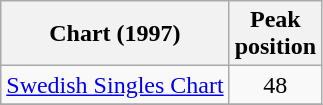<table class="wikitable">
<tr>
<th align="left">Chart (1997)</th>
<th align="left">Peak<br>position</th>
</tr>
<tr>
<td align="left"><a href='#'>Swedish Singles Chart</a></td>
<td align="center">48</td>
</tr>
<tr>
</tr>
</table>
